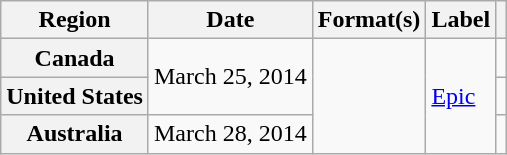<table class="wikitable plainrowheaders">
<tr>
<th scope="col">Region</th>
<th scope="col">Date</th>
<th scope="col">Format(s)</th>
<th scope="col">Label</th>
<th scope="col"></th>
</tr>
<tr>
<th scope="row">Canada</th>
<td rowspan="2">March 25, 2014</td>
<td rowspan="3"></td>
<td rowspan="3"><a href='#'>Epic</a></td>
<td></td>
</tr>
<tr>
<th scope="row">United States</th>
<td></td>
</tr>
<tr>
<th scope="row">Australia</th>
<td>March 28, 2014</td>
<td></td>
</tr>
</table>
